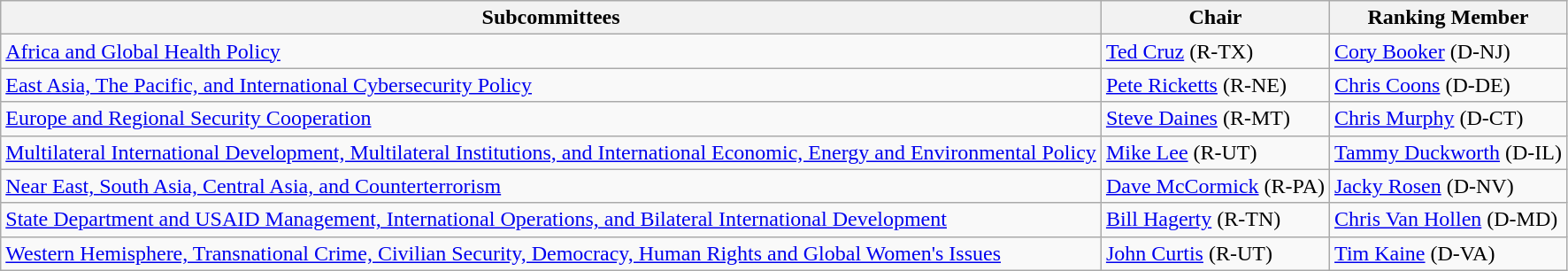<table class="wikitable">
<tr>
<th>Subcommittees</th>
<th>Chair</th>
<th>Ranking Member</th>
</tr>
<tr>
<td><a href='#'>Africa and Global Health Policy</a></td>
<td><a href='#'>Ted Cruz</a> (R-TX)</td>
<td><a href='#'>Cory Booker</a> (D-NJ)</td>
</tr>
<tr>
<td><a href='#'>East Asia, The Pacific, and International Cybersecurity Policy</a></td>
<td><a href='#'>Pete Ricketts</a> (R-NE)</td>
<td><a href='#'>Chris Coons</a> (D-DE)</td>
</tr>
<tr>
<td><a href='#'>Europe and Regional Security Cooperation</a></td>
<td><a href='#'>Steve Daines</a> (R-MT)</td>
<td><a href='#'>Chris Murphy</a> (D-CT)</td>
</tr>
<tr>
<td><a href='#'>Multilateral International Development, Multilateral Institutions, and International Economic, Energy and Environmental Policy</a></td>
<td><a href='#'>Mike Lee</a> (R-UT)</td>
<td><a href='#'>Tammy Duckworth</a> (D-IL)</td>
</tr>
<tr>
<td><a href='#'>Near East, South Asia, Central Asia, and Counterterrorism</a></td>
<td><a href='#'>Dave McCormick</a> (R-PA)</td>
<td><a href='#'>Jacky Rosen</a> (D-NV)</td>
</tr>
<tr>
<td><a href='#'>State Department and USAID Management, International Operations, and Bilateral International Development</a></td>
<td><a href='#'>Bill Hagerty</a> (R-TN)</td>
<td><a href='#'>Chris Van Hollen</a> (D-MD)</td>
</tr>
<tr>
<td><a href='#'>Western Hemisphere, Transnational Crime, Civilian Security, Democracy, Human Rights and Global Women's Issues</a></td>
<td><a href='#'>John Curtis</a> (R-UT)</td>
<td><a href='#'>Tim Kaine</a> (D-VA)</td>
</tr>
</table>
